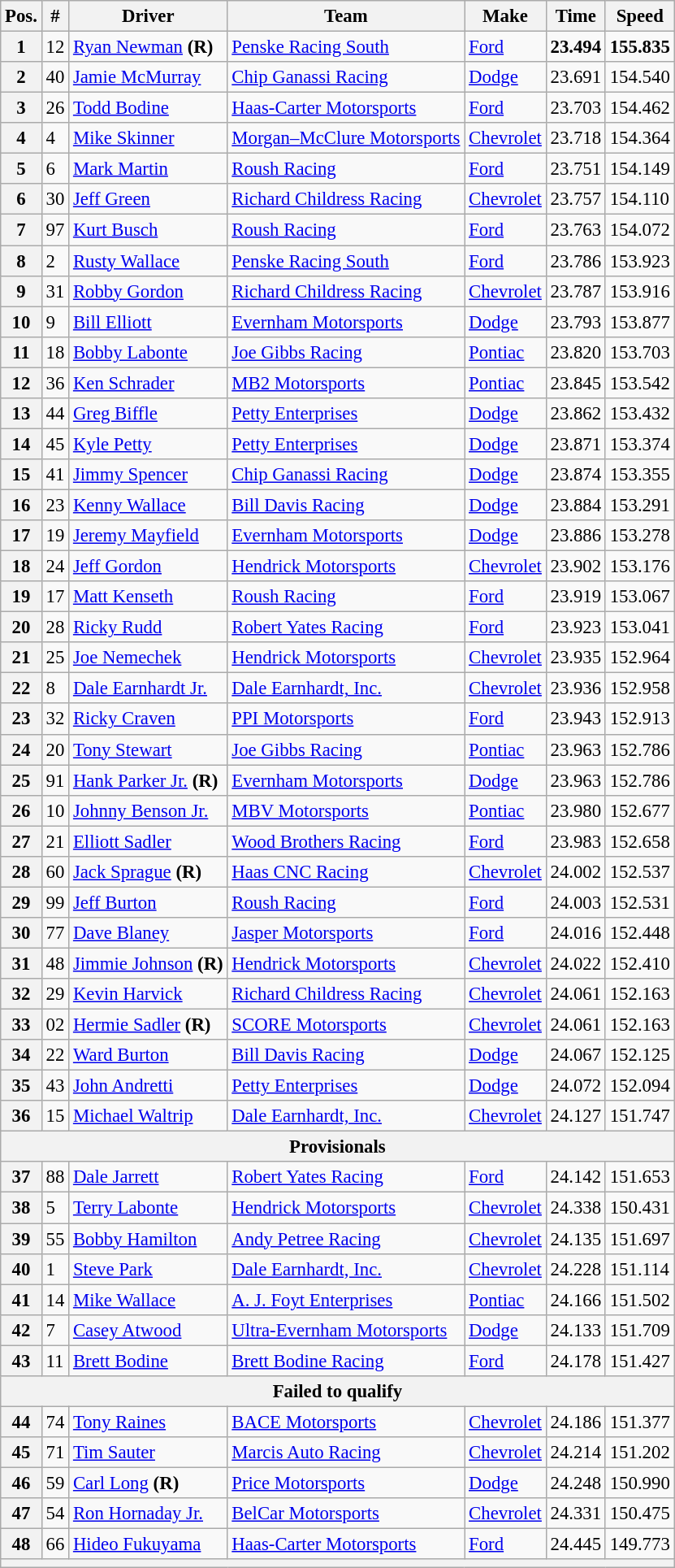<table class="wikitable" style="font-size:95%">
<tr>
<th>Pos.</th>
<th>#</th>
<th>Driver</th>
<th>Team</th>
<th>Make</th>
<th>Time</th>
<th>Speed</th>
</tr>
<tr>
<th>1</th>
<td>12</td>
<td><a href='#'>Ryan Newman</a> <strong>(R)</strong></td>
<td><a href='#'>Penske Racing South</a></td>
<td><a href='#'>Ford</a></td>
<td><strong>23.494</strong></td>
<td><strong>155.835</strong></td>
</tr>
<tr>
<th>2</th>
<td>40</td>
<td><a href='#'>Jamie McMurray</a></td>
<td><a href='#'>Chip Ganassi Racing</a></td>
<td><a href='#'>Dodge</a></td>
<td>23.691</td>
<td>154.540</td>
</tr>
<tr>
<th>3</th>
<td>26</td>
<td><a href='#'>Todd Bodine</a></td>
<td><a href='#'>Haas-Carter Motorsports</a></td>
<td><a href='#'>Ford</a></td>
<td>23.703</td>
<td>154.462</td>
</tr>
<tr>
<th>4</th>
<td>4</td>
<td><a href='#'>Mike Skinner</a></td>
<td><a href='#'>Morgan–McClure Motorsports</a></td>
<td><a href='#'>Chevrolet</a></td>
<td>23.718</td>
<td>154.364</td>
</tr>
<tr>
<th>5</th>
<td>6</td>
<td><a href='#'>Mark Martin</a></td>
<td><a href='#'>Roush Racing</a></td>
<td><a href='#'>Ford</a></td>
<td>23.751</td>
<td>154.149</td>
</tr>
<tr>
<th>6</th>
<td>30</td>
<td><a href='#'>Jeff Green</a></td>
<td><a href='#'>Richard Childress Racing</a></td>
<td><a href='#'>Chevrolet</a></td>
<td>23.757</td>
<td>154.110</td>
</tr>
<tr>
<th>7</th>
<td>97</td>
<td><a href='#'>Kurt Busch</a></td>
<td><a href='#'>Roush Racing</a></td>
<td><a href='#'>Ford</a></td>
<td>23.763</td>
<td>154.072</td>
</tr>
<tr>
<th>8</th>
<td>2</td>
<td><a href='#'>Rusty Wallace</a></td>
<td><a href='#'>Penske Racing South</a></td>
<td><a href='#'>Ford</a></td>
<td>23.786</td>
<td>153.923</td>
</tr>
<tr>
<th>9</th>
<td>31</td>
<td><a href='#'>Robby Gordon</a></td>
<td><a href='#'>Richard Childress Racing</a></td>
<td><a href='#'>Chevrolet</a></td>
<td>23.787</td>
<td>153.916</td>
</tr>
<tr>
<th>10</th>
<td>9</td>
<td><a href='#'>Bill Elliott</a></td>
<td><a href='#'>Evernham Motorsports</a></td>
<td><a href='#'>Dodge</a></td>
<td>23.793</td>
<td>153.877</td>
</tr>
<tr>
<th>11</th>
<td>18</td>
<td><a href='#'>Bobby Labonte</a></td>
<td><a href='#'>Joe Gibbs Racing</a></td>
<td><a href='#'>Pontiac</a></td>
<td>23.820</td>
<td>153.703</td>
</tr>
<tr>
<th>12</th>
<td>36</td>
<td><a href='#'>Ken Schrader</a></td>
<td><a href='#'>MB2 Motorsports</a></td>
<td><a href='#'>Pontiac</a></td>
<td>23.845</td>
<td>153.542</td>
</tr>
<tr>
<th>13</th>
<td>44</td>
<td><a href='#'>Greg Biffle</a></td>
<td><a href='#'>Petty Enterprises</a></td>
<td><a href='#'>Dodge</a></td>
<td>23.862</td>
<td>153.432</td>
</tr>
<tr>
<th>14</th>
<td>45</td>
<td><a href='#'>Kyle Petty</a></td>
<td><a href='#'>Petty Enterprises</a></td>
<td><a href='#'>Dodge</a></td>
<td>23.871</td>
<td>153.374</td>
</tr>
<tr>
<th>15</th>
<td>41</td>
<td><a href='#'>Jimmy Spencer</a></td>
<td><a href='#'>Chip Ganassi Racing</a></td>
<td><a href='#'>Dodge</a></td>
<td>23.874</td>
<td>153.355</td>
</tr>
<tr>
<th>16</th>
<td>23</td>
<td><a href='#'>Kenny Wallace</a></td>
<td><a href='#'>Bill Davis Racing</a></td>
<td><a href='#'>Dodge</a></td>
<td>23.884</td>
<td>153.291</td>
</tr>
<tr>
<th>17</th>
<td>19</td>
<td><a href='#'>Jeremy Mayfield</a></td>
<td><a href='#'>Evernham Motorsports</a></td>
<td><a href='#'>Dodge</a></td>
<td>23.886</td>
<td>153.278</td>
</tr>
<tr>
<th>18</th>
<td>24</td>
<td><a href='#'>Jeff Gordon</a></td>
<td><a href='#'>Hendrick Motorsports</a></td>
<td><a href='#'>Chevrolet</a></td>
<td>23.902</td>
<td>153.176</td>
</tr>
<tr>
<th>19</th>
<td>17</td>
<td><a href='#'>Matt Kenseth</a></td>
<td><a href='#'>Roush Racing</a></td>
<td><a href='#'>Ford</a></td>
<td>23.919</td>
<td>153.067</td>
</tr>
<tr>
<th>20</th>
<td>28</td>
<td><a href='#'>Ricky Rudd</a></td>
<td><a href='#'>Robert Yates Racing</a></td>
<td><a href='#'>Ford</a></td>
<td>23.923</td>
<td>153.041</td>
</tr>
<tr>
<th>21</th>
<td>25</td>
<td><a href='#'>Joe Nemechek</a></td>
<td><a href='#'>Hendrick Motorsports</a></td>
<td><a href='#'>Chevrolet</a></td>
<td>23.935</td>
<td>152.964</td>
</tr>
<tr>
<th>22</th>
<td>8</td>
<td><a href='#'>Dale Earnhardt Jr.</a></td>
<td><a href='#'>Dale Earnhardt, Inc.</a></td>
<td><a href='#'>Chevrolet</a></td>
<td>23.936</td>
<td>152.958</td>
</tr>
<tr>
<th>23</th>
<td>32</td>
<td><a href='#'>Ricky Craven</a></td>
<td><a href='#'>PPI Motorsports</a></td>
<td><a href='#'>Ford</a></td>
<td>23.943</td>
<td>152.913</td>
</tr>
<tr>
<th>24</th>
<td>20</td>
<td><a href='#'>Tony Stewart</a></td>
<td><a href='#'>Joe Gibbs Racing</a></td>
<td><a href='#'>Pontiac</a></td>
<td>23.963</td>
<td>152.786</td>
</tr>
<tr>
<th>25</th>
<td>91</td>
<td><a href='#'>Hank Parker Jr.</a> <strong>(R)</strong></td>
<td><a href='#'>Evernham Motorsports</a></td>
<td><a href='#'>Dodge</a></td>
<td>23.963</td>
<td>152.786</td>
</tr>
<tr>
<th>26</th>
<td>10</td>
<td><a href='#'>Johnny Benson Jr.</a></td>
<td><a href='#'>MBV Motorsports</a></td>
<td><a href='#'>Pontiac</a></td>
<td>23.980</td>
<td>152.677</td>
</tr>
<tr>
<th>27</th>
<td>21</td>
<td><a href='#'>Elliott Sadler</a></td>
<td><a href='#'>Wood Brothers Racing</a></td>
<td><a href='#'>Ford</a></td>
<td>23.983</td>
<td>152.658</td>
</tr>
<tr>
<th>28</th>
<td>60</td>
<td><a href='#'>Jack Sprague</a> <strong>(R)</strong></td>
<td><a href='#'>Haas CNC Racing</a></td>
<td><a href='#'>Chevrolet</a></td>
<td>24.002</td>
<td>152.537</td>
</tr>
<tr>
<th>29</th>
<td>99</td>
<td><a href='#'>Jeff Burton</a></td>
<td><a href='#'>Roush Racing</a></td>
<td><a href='#'>Ford</a></td>
<td>24.003</td>
<td>152.531</td>
</tr>
<tr>
<th>30</th>
<td>77</td>
<td><a href='#'>Dave Blaney</a></td>
<td><a href='#'>Jasper Motorsports</a></td>
<td><a href='#'>Ford</a></td>
<td>24.016</td>
<td>152.448</td>
</tr>
<tr>
<th>31</th>
<td>48</td>
<td><a href='#'>Jimmie Johnson</a> <strong>(R)</strong></td>
<td><a href='#'>Hendrick Motorsports</a></td>
<td><a href='#'>Chevrolet</a></td>
<td>24.022</td>
<td>152.410</td>
</tr>
<tr>
<th>32</th>
<td>29</td>
<td><a href='#'>Kevin Harvick</a></td>
<td><a href='#'>Richard Childress Racing</a></td>
<td><a href='#'>Chevrolet</a></td>
<td>24.061</td>
<td>152.163</td>
</tr>
<tr>
<th>33</th>
<td>02</td>
<td><a href='#'>Hermie Sadler</a> <strong>(R)</strong></td>
<td><a href='#'>SCORE Motorsports</a></td>
<td><a href='#'>Chevrolet</a></td>
<td>24.061</td>
<td>152.163</td>
</tr>
<tr>
<th>34</th>
<td>22</td>
<td><a href='#'>Ward Burton</a></td>
<td><a href='#'>Bill Davis Racing</a></td>
<td><a href='#'>Dodge</a></td>
<td>24.067</td>
<td>152.125</td>
</tr>
<tr>
<th>35</th>
<td>43</td>
<td><a href='#'>John Andretti</a></td>
<td><a href='#'>Petty Enterprises</a></td>
<td><a href='#'>Dodge</a></td>
<td>24.072</td>
<td>152.094</td>
</tr>
<tr>
<th>36</th>
<td>15</td>
<td><a href='#'>Michael Waltrip</a></td>
<td><a href='#'>Dale Earnhardt, Inc.</a></td>
<td><a href='#'>Chevrolet</a></td>
<td>24.127</td>
<td>151.747</td>
</tr>
<tr>
<th colspan="7">Provisionals</th>
</tr>
<tr>
<th>37</th>
<td>88</td>
<td><a href='#'>Dale Jarrett</a></td>
<td><a href='#'>Robert Yates Racing</a></td>
<td><a href='#'>Ford</a></td>
<td>24.142</td>
<td>151.653</td>
</tr>
<tr>
<th>38</th>
<td>5</td>
<td><a href='#'>Terry Labonte</a></td>
<td><a href='#'>Hendrick Motorsports</a></td>
<td><a href='#'>Chevrolet</a></td>
<td>24.338</td>
<td>150.431</td>
</tr>
<tr>
<th>39</th>
<td>55</td>
<td><a href='#'>Bobby Hamilton</a></td>
<td><a href='#'>Andy Petree Racing</a></td>
<td><a href='#'>Chevrolet</a></td>
<td>24.135</td>
<td>151.697</td>
</tr>
<tr>
<th>40</th>
<td>1</td>
<td><a href='#'>Steve Park</a></td>
<td><a href='#'>Dale Earnhardt, Inc.</a></td>
<td><a href='#'>Chevrolet</a></td>
<td>24.228</td>
<td>151.114</td>
</tr>
<tr>
<th>41</th>
<td>14</td>
<td><a href='#'>Mike Wallace</a></td>
<td><a href='#'>A. J. Foyt Enterprises</a></td>
<td><a href='#'>Pontiac</a></td>
<td>24.166</td>
<td>151.502</td>
</tr>
<tr>
<th>42</th>
<td>7</td>
<td><a href='#'>Casey Atwood</a></td>
<td><a href='#'>Ultra-Evernham Motorsports</a></td>
<td><a href='#'>Dodge</a></td>
<td>24.133</td>
<td>151.709</td>
</tr>
<tr>
<th>43</th>
<td>11</td>
<td><a href='#'>Brett Bodine</a></td>
<td><a href='#'>Brett Bodine Racing</a></td>
<td><a href='#'>Ford</a></td>
<td>24.178</td>
<td>151.427</td>
</tr>
<tr>
<th colspan="7">Failed to qualify</th>
</tr>
<tr>
<th>44</th>
<td>74</td>
<td><a href='#'>Tony Raines</a></td>
<td><a href='#'>BACE Motorsports</a></td>
<td><a href='#'>Chevrolet</a></td>
<td>24.186</td>
<td>151.377</td>
</tr>
<tr>
<th>45</th>
<td>71</td>
<td><a href='#'>Tim Sauter</a></td>
<td><a href='#'>Marcis Auto Racing</a></td>
<td><a href='#'>Chevrolet</a></td>
<td>24.214</td>
<td>151.202</td>
</tr>
<tr>
<th>46</th>
<td>59</td>
<td><a href='#'>Carl Long</a> <strong>(R)</strong></td>
<td><a href='#'>Price Motorsports</a></td>
<td><a href='#'>Dodge</a></td>
<td>24.248</td>
<td>150.990</td>
</tr>
<tr>
<th>47</th>
<td>54</td>
<td><a href='#'>Ron Hornaday Jr.</a></td>
<td><a href='#'>BelCar Motorsports</a></td>
<td><a href='#'>Chevrolet</a></td>
<td>24.331</td>
<td>150.475</td>
</tr>
<tr>
<th>48</th>
<td>66</td>
<td><a href='#'>Hideo Fukuyama</a></td>
<td><a href='#'>Haas-Carter Motorsports</a></td>
<td><a href='#'>Ford</a></td>
<td>24.445</td>
<td>149.773</td>
</tr>
<tr>
<th colspan="7"></th>
</tr>
</table>
